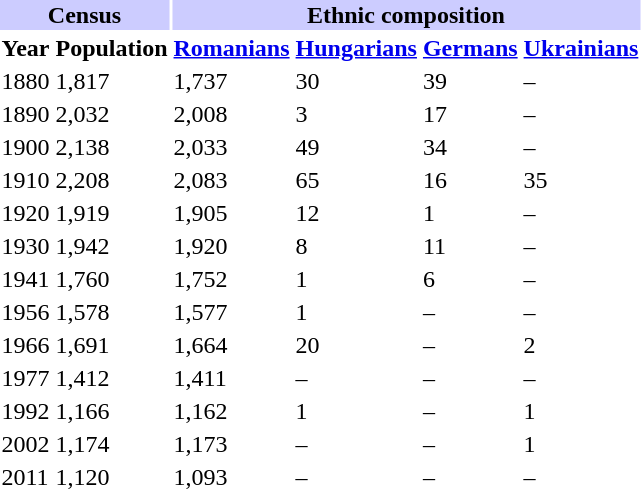<table class="toccolours">
<tr>
<th align="center" colspan="2" style="background:#ccccff;">Census</th>
<th align="center" colspan="4" style="background:#ccccff;">Ethnic composition</th>
</tr>
<tr>
<th>Year</th>
<th>Population</th>
<th><a href='#'>Romanians</a></th>
<th><a href='#'>Hungarians</a></th>
<th><a href='#'>Germans</a></th>
<th><a href='#'>Ukrainians</a></th>
</tr>
<tr>
<td>1880</td>
<td>1,817</td>
<td>1,737</td>
<td>30</td>
<td>39</td>
<td>–</td>
</tr>
<tr>
<td>1890</td>
<td>2,032</td>
<td>2,008</td>
<td>3</td>
<td>17</td>
<td>–</td>
</tr>
<tr>
<td>1900</td>
<td>2,138</td>
<td>2,033</td>
<td>49</td>
<td>34</td>
<td>–</td>
</tr>
<tr>
<td>1910</td>
<td>2,208</td>
<td>2,083</td>
<td>65</td>
<td>16</td>
<td>35</td>
</tr>
<tr>
<td>1920</td>
<td>1,919</td>
<td>1,905</td>
<td>12</td>
<td>1</td>
<td>–</td>
</tr>
<tr>
<td>1930</td>
<td>1,942</td>
<td>1,920</td>
<td>8</td>
<td>11</td>
<td>–</td>
</tr>
<tr>
<td>1941</td>
<td>1,760</td>
<td>1,752</td>
<td>1</td>
<td>6</td>
<td>–</td>
</tr>
<tr>
<td>1956</td>
<td>1,578</td>
<td>1,577</td>
<td>1</td>
<td>–</td>
<td>–</td>
</tr>
<tr>
<td>1966</td>
<td>1,691</td>
<td>1,664</td>
<td>20</td>
<td>–</td>
<td>2</td>
</tr>
<tr>
<td>1977</td>
<td>1,412</td>
<td>1,411</td>
<td>–</td>
<td>–</td>
<td>–</td>
</tr>
<tr>
<td>1992</td>
<td>1,166</td>
<td>1,162</td>
<td>1</td>
<td>–</td>
<td>1</td>
</tr>
<tr>
<td>2002</td>
<td>1,174</td>
<td>1,173</td>
<td>–</td>
<td>–</td>
<td>1</td>
</tr>
<tr>
<td>2011</td>
<td>1,120</td>
<td>1,093</td>
<td>–</td>
<td>–</td>
<td>–</td>
</tr>
</table>
